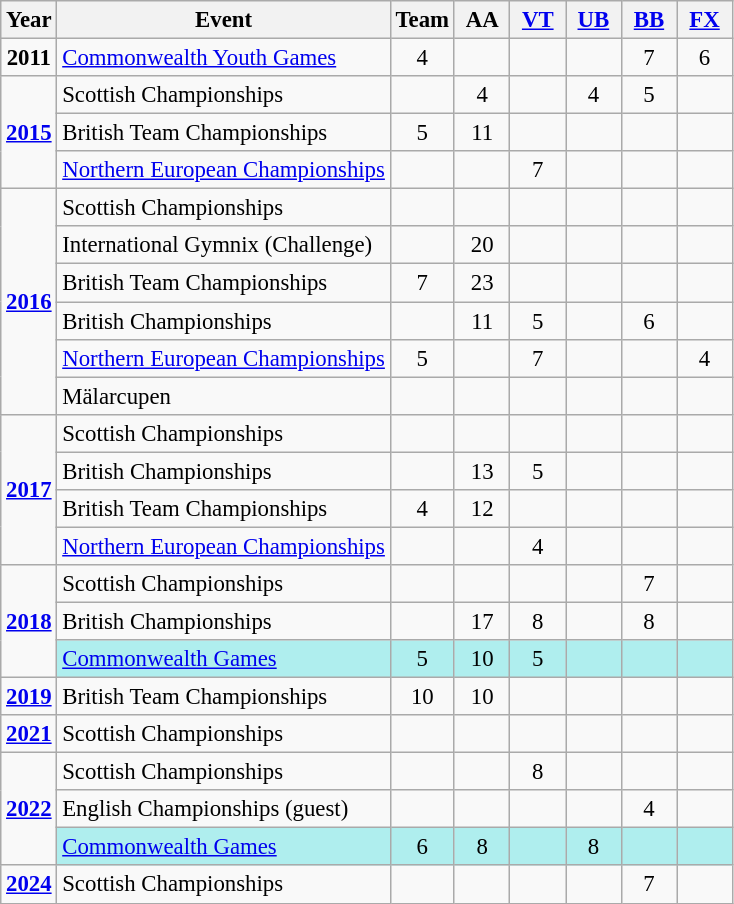<table class="wikitable" style="text-align:center; font-size:95%;">
<tr>
<th align=center>Year</th>
<th align=center>Event</th>
<th style="width:30px;">Team</th>
<th style="width:30px;">AA</th>
<th style="width:30px;"><a href='#'>VT</a></th>
<th style="width:30px;"><a href='#'>UB</a></th>
<th style="width:30px;"><a href='#'>BB</a></th>
<th style="width:30px;"><a href='#'>FX</a></th>
</tr>
<tr>
<td rowspan="1"><strong>2011</strong></td>
<td align=left><a href='#'>Commonwealth Youth Games</a></td>
<td>4</td>
<td></td>
<td></td>
<td></td>
<td>7</td>
<td>6</td>
</tr>
<tr>
<td rowspan="3"><strong><a href='#'>2015</a></strong></td>
<td align=left>Scottish Championships</td>
<td></td>
<td>4</td>
<td></td>
<td>4</td>
<td>5</td>
<td></td>
</tr>
<tr>
<td align=left>British Team Championships</td>
<td>5</td>
<td>11</td>
<td></td>
<td></td>
<td></td>
<td></td>
</tr>
<tr>
<td align=left><a href='#'>Northern European Championships</a></td>
<td></td>
<td></td>
<td>7</td>
<td></td>
<td></td>
<td></td>
</tr>
<tr>
<td rowspan="6"><strong><a href='#'>2016</a></strong></td>
<td align=left>Scottish Championships</td>
<td></td>
<td></td>
<td></td>
<td></td>
<td></td>
<td></td>
</tr>
<tr>
<td align=left>International Gymnix (Challenge)</td>
<td></td>
<td>20</td>
<td></td>
<td></td>
<td></td>
<td></td>
</tr>
<tr>
<td align=left>British Team Championships</td>
<td>7</td>
<td>23</td>
<td></td>
<td></td>
<td></td>
<td></td>
</tr>
<tr>
<td align=left>British Championships</td>
<td></td>
<td>11</td>
<td>5</td>
<td></td>
<td>6</td>
<td></td>
</tr>
<tr>
<td align=left><a href='#'>Northern European Championships</a></td>
<td>5</td>
<td></td>
<td>7</td>
<td></td>
<td></td>
<td>4</td>
</tr>
<tr>
<td align=left>Mälarcupen</td>
<td></td>
<td></td>
<td></td>
<td></td>
<td></td>
<td></td>
</tr>
<tr>
<td rowspan="4"><strong><a href='#'>2017</a></strong></td>
<td align=left>Scottish Championships</td>
<td></td>
<td></td>
<td></td>
<td></td>
<td></td>
<td></td>
</tr>
<tr>
<td align=left>British Championships</td>
<td></td>
<td>13</td>
<td>5</td>
<td></td>
<td></td>
<td></td>
</tr>
<tr>
<td align=left>British Team Championships</td>
<td>4</td>
<td>12</td>
<td></td>
<td></td>
<td></td>
<td></td>
</tr>
<tr>
<td align=left><a href='#'>Northern European Championships</a></td>
<td></td>
<td></td>
<td>4</td>
<td></td>
<td></td>
<td></td>
</tr>
<tr>
<td rowspan="3"><strong><a href='#'>2018</a></strong></td>
<td align=left>Scottish Championships</td>
<td></td>
<td></td>
<td></td>
<td></td>
<td>7</td>
<td></td>
</tr>
<tr>
<td align=left>British Championships</td>
<td></td>
<td>17</td>
<td>8</td>
<td></td>
<td>8</td>
<td></td>
</tr>
<tr bgcolor="#afeeee">
<td align=left><a href='#'>Commonwealth Games</a></td>
<td>5</td>
<td>10</td>
<td>5</td>
<td></td>
<td></td>
<td></td>
</tr>
<tr>
<td rowspan="1"><strong><a href='#'>2019</a></strong></td>
<td align=left>British Team Championships</td>
<td>10</td>
<td>10</td>
<td></td>
<td></td>
<td></td>
<td></td>
</tr>
<tr>
<td rowspan="1"><strong><a href='#'>2021</a></strong></td>
<td align=left>Scottish Championships</td>
<td></td>
<td></td>
<td></td>
<td></td>
<td></td>
<td></td>
</tr>
<tr>
<td rowspan="3"><strong><a href='#'>2022</a></strong></td>
<td align=left>Scottish Championships</td>
<td></td>
<td></td>
<td>8</td>
<td></td>
<td></td>
<td></td>
</tr>
<tr>
<td align=left>English Championships (guest)</td>
<td></td>
<td></td>
<td></td>
<td></td>
<td>4</td>
<td></td>
</tr>
<tr bgcolor="#afeeee">
<td align=left><a href='#'>Commonwealth Games</a></td>
<td>6</td>
<td>8</td>
<td></td>
<td>8</td>
<td></td>
<td></td>
</tr>
<tr>
<td rowspan="1"><strong><a href='#'>2024</a></strong></td>
<td align=left>Scottish Championships</td>
<td></td>
<td></td>
<td></td>
<td></td>
<td>7</td>
<td></td>
</tr>
</table>
